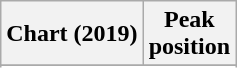<table class="wikitable sortable plainrowheaders" style="text-align:center">
<tr>
<th scope="col">Chart (2019)</th>
<th scope="col">Peak<br> position</th>
</tr>
<tr>
</tr>
<tr>
</tr>
</table>
